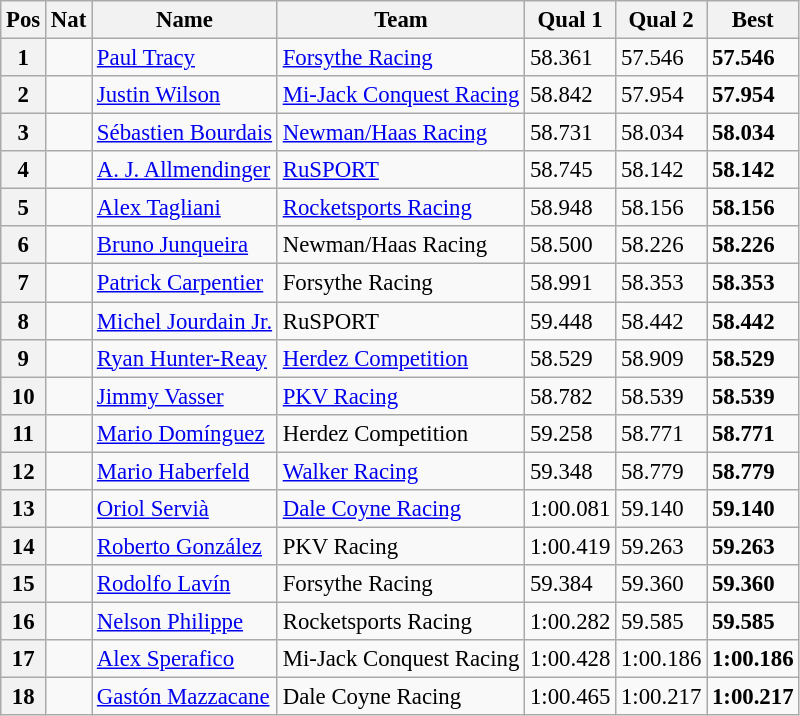<table class="wikitable" style="font-size: 95%;">
<tr>
<th>Pos</th>
<th>Nat</th>
<th>Name</th>
<th>Team</th>
<th>Qual 1</th>
<th>Qual 2</th>
<th>Best</th>
</tr>
<tr>
<th>1</th>
<td></td>
<td><a href='#'>Paul Tracy</a></td>
<td><a href='#'>Forsythe Racing</a></td>
<td>58.361</td>
<td>57.546</td>
<td><strong>57.546</strong></td>
</tr>
<tr>
<th>2</th>
<td></td>
<td><a href='#'>Justin Wilson</a></td>
<td><a href='#'>Mi-Jack Conquest Racing</a></td>
<td>58.842</td>
<td>57.954</td>
<td><strong>57.954</strong></td>
</tr>
<tr>
<th>3</th>
<td></td>
<td><a href='#'>Sébastien Bourdais</a></td>
<td><a href='#'>Newman/Haas Racing</a></td>
<td>58.731</td>
<td>58.034</td>
<td><strong>58.034</strong></td>
</tr>
<tr>
<th>4</th>
<td></td>
<td><a href='#'>A. J. Allmendinger</a></td>
<td><a href='#'>RuSPORT</a></td>
<td>58.745</td>
<td>58.142</td>
<td><strong>58.142</strong></td>
</tr>
<tr>
<th>5</th>
<td></td>
<td><a href='#'>Alex Tagliani</a></td>
<td><a href='#'>Rocketsports Racing</a></td>
<td>58.948</td>
<td>58.156</td>
<td><strong>58.156</strong></td>
</tr>
<tr>
<th>6</th>
<td></td>
<td><a href='#'>Bruno Junqueira</a></td>
<td>Newman/Haas Racing</td>
<td>58.500</td>
<td>58.226</td>
<td><strong>58.226</strong></td>
</tr>
<tr>
<th>7</th>
<td></td>
<td><a href='#'>Patrick Carpentier</a></td>
<td>Forsythe Racing</td>
<td>58.991</td>
<td>58.353</td>
<td><strong>58.353</strong></td>
</tr>
<tr>
<th>8</th>
<td></td>
<td><a href='#'>Michel Jourdain Jr.</a></td>
<td>RuSPORT</td>
<td>59.448</td>
<td>58.442</td>
<td><strong>58.442</strong></td>
</tr>
<tr>
<th>9</th>
<td></td>
<td><a href='#'>Ryan Hunter-Reay</a></td>
<td><a href='#'>Herdez Competition</a></td>
<td>58.529</td>
<td>58.909</td>
<td><strong>58.529</strong></td>
</tr>
<tr>
<th>10</th>
<td></td>
<td><a href='#'>Jimmy Vasser</a></td>
<td><a href='#'>PKV Racing</a></td>
<td>58.782</td>
<td>58.539</td>
<td><strong>58.539</strong></td>
</tr>
<tr>
<th>11</th>
<td></td>
<td><a href='#'>Mario Domínguez</a></td>
<td>Herdez Competition</td>
<td>59.258</td>
<td>58.771</td>
<td><strong>58.771</strong></td>
</tr>
<tr>
<th>12</th>
<td></td>
<td><a href='#'>Mario Haberfeld</a></td>
<td><a href='#'>Walker Racing</a></td>
<td>59.348</td>
<td>58.779</td>
<td><strong>58.779</strong></td>
</tr>
<tr>
<th>13</th>
<td></td>
<td><a href='#'>Oriol Servià</a></td>
<td><a href='#'>Dale Coyne Racing</a></td>
<td>1:00.081</td>
<td>59.140</td>
<td><strong>59.140</strong></td>
</tr>
<tr>
<th>14</th>
<td></td>
<td><a href='#'>Roberto González</a></td>
<td>PKV Racing</td>
<td>1:00.419</td>
<td>59.263</td>
<td><strong>59.263</strong></td>
</tr>
<tr>
<th>15</th>
<td></td>
<td><a href='#'>Rodolfo Lavín</a></td>
<td>Forsythe Racing</td>
<td>59.384</td>
<td>59.360</td>
<td><strong>59.360</strong></td>
</tr>
<tr>
<th>16</th>
<td></td>
<td><a href='#'>Nelson Philippe</a></td>
<td>Rocketsports Racing</td>
<td>1:00.282</td>
<td>59.585</td>
<td><strong>59.585</strong></td>
</tr>
<tr>
<th>17</th>
<td></td>
<td><a href='#'>Alex Sperafico</a></td>
<td>Mi-Jack Conquest Racing</td>
<td>1:00.428</td>
<td>1:00.186</td>
<td><strong>1:00.186</strong></td>
</tr>
<tr>
<th>18</th>
<td></td>
<td><a href='#'>Gastón Mazzacane</a></td>
<td>Dale Coyne Racing</td>
<td>1:00.465</td>
<td>1:00.217</td>
<td><strong>1:00.217</strong></td>
</tr>
</table>
